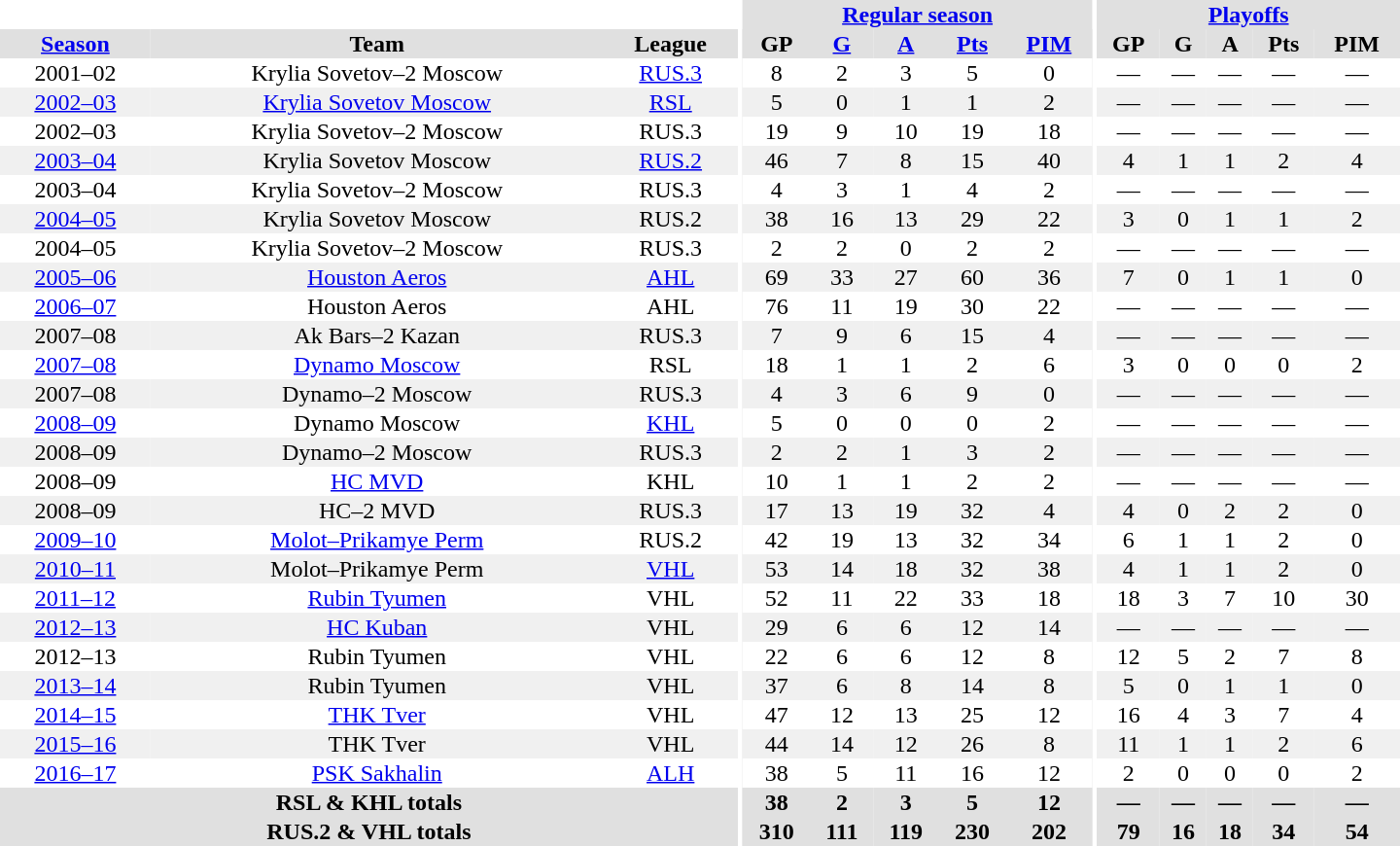<table border="0" cellpadding="1" cellspacing="0" style="text-align:center; width:60em">
<tr bgcolor="#e0e0e0">
<th colspan="3" bgcolor="#ffffff"></th>
<th rowspan="99" bgcolor="#ffffff"></th>
<th colspan="5"><a href='#'>Regular season</a></th>
<th rowspan="99" bgcolor="#ffffff"></th>
<th colspan="5"><a href='#'>Playoffs</a></th>
</tr>
<tr bgcolor="#e0e0e0">
<th><a href='#'>Season</a></th>
<th>Team</th>
<th>League</th>
<th>GP</th>
<th><a href='#'>G</a></th>
<th><a href='#'>A</a></th>
<th><a href='#'>Pts</a></th>
<th><a href='#'>PIM</a></th>
<th>GP</th>
<th>G</th>
<th>A</th>
<th>Pts</th>
<th>PIM</th>
</tr>
<tr>
<td>2001–02</td>
<td>Krylia Sovetov–2 Moscow</td>
<td><a href='#'>RUS.3</a></td>
<td>8</td>
<td>2</td>
<td>3</td>
<td>5</td>
<td>0</td>
<td>—</td>
<td>—</td>
<td>—</td>
<td>—</td>
<td>—</td>
</tr>
<tr bgcolor="#f0f0f0">
<td><a href='#'>2002–03</a></td>
<td><a href='#'>Krylia Sovetov Moscow</a></td>
<td><a href='#'>RSL</a></td>
<td>5</td>
<td>0</td>
<td>1</td>
<td>1</td>
<td>2</td>
<td>—</td>
<td>—</td>
<td>—</td>
<td>—</td>
<td>—</td>
</tr>
<tr>
<td>2002–03</td>
<td>Krylia Sovetov–2 Moscow</td>
<td>RUS.3</td>
<td>19</td>
<td>9</td>
<td>10</td>
<td>19</td>
<td>18</td>
<td>—</td>
<td>—</td>
<td>—</td>
<td>—</td>
<td>—</td>
</tr>
<tr bgcolor="#f0f0f0">
<td><a href='#'>2003–04</a></td>
<td>Krylia Sovetov Moscow</td>
<td><a href='#'>RUS.2</a></td>
<td>46</td>
<td>7</td>
<td>8</td>
<td>15</td>
<td>40</td>
<td>4</td>
<td>1</td>
<td>1</td>
<td>2</td>
<td>4</td>
</tr>
<tr>
<td>2003–04</td>
<td>Krylia Sovetov–2 Moscow</td>
<td>RUS.3</td>
<td>4</td>
<td>3</td>
<td>1</td>
<td>4</td>
<td>2</td>
<td>—</td>
<td>—</td>
<td>—</td>
<td>—</td>
<td>—</td>
</tr>
<tr bgcolor="#f0f0f0">
<td><a href='#'>2004–05</a></td>
<td>Krylia Sovetov Moscow</td>
<td>RUS.2</td>
<td>38</td>
<td>16</td>
<td>13</td>
<td>29</td>
<td>22</td>
<td>3</td>
<td>0</td>
<td>1</td>
<td>1</td>
<td>2</td>
</tr>
<tr>
<td>2004–05</td>
<td>Krylia Sovetov–2 Moscow</td>
<td>RUS.3</td>
<td>2</td>
<td>2</td>
<td>0</td>
<td>2</td>
<td>2</td>
<td>—</td>
<td>—</td>
<td>—</td>
<td>—</td>
<td>—</td>
</tr>
<tr bgcolor="#f0f0f0">
<td><a href='#'>2005–06</a></td>
<td><a href='#'>Houston Aeros</a></td>
<td><a href='#'>AHL</a></td>
<td>69</td>
<td>33</td>
<td>27</td>
<td>60</td>
<td>36</td>
<td>7</td>
<td>0</td>
<td>1</td>
<td>1</td>
<td>0</td>
</tr>
<tr>
<td><a href='#'>2006–07</a></td>
<td>Houston Aeros</td>
<td>AHL</td>
<td>76</td>
<td>11</td>
<td>19</td>
<td>30</td>
<td>22</td>
<td>—</td>
<td>—</td>
<td>—</td>
<td>—</td>
<td>—</td>
</tr>
<tr bgcolor="#f0f0f0">
<td>2007–08</td>
<td>Ak Bars–2 Kazan</td>
<td>RUS.3</td>
<td>7</td>
<td>9</td>
<td>6</td>
<td>15</td>
<td>4</td>
<td>—</td>
<td>—</td>
<td>—</td>
<td>—</td>
<td>—</td>
</tr>
<tr>
<td><a href='#'>2007–08</a></td>
<td><a href='#'>Dynamo Moscow</a></td>
<td>RSL</td>
<td>18</td>
<td>1</td>
<td>1</td>
<td>2</td>
<td>6</td>
<td>3</td>
<td>0</td>
<td>0</td>
<td>0</td>
<td>2</td>
</tr>
<tr bgcolor="#f0f0f0">
<td>2007–08</td>
<td>Dynamo–2 Moscow</td>
<td>RUS.3</td>
<td>4</td>
<td>3</td>
<td>6</td>
<td>9</td>
<td>0</td>
<td>—</td>
<td>—</td>
<td>—</td>
<td>—</td>
<td>—</td>
</tr>
<tr>
<td><a href='#'>2008–09</a></td>
<td>Dynamo Moscow</td>
<td><a href='#'>KHL</a></td>
<td>5</td>
<td>0</td>
<td>0</td>
<td>0</td>
<td>2</td>
<td>—</td>
<td>—</td>
<td>—</td>
<td>—</td>
<td>—</td>
</tr>
<tr bgcolor="#f0f0f0">
<td>2008–09</td>
<td>Dynamo–2 Moscow</td>
<td>RUS.3</td>
<td>2</td>
<td>2</td>
<td>1</td>
<td>3</td>
<td>2</td>
<td>—</td>
<td>—</td>
<td>—</td>
<td>—</td>
<td>—</td>
</tr>
<tr>
<td>2008–09</td>
<td><a href='#'>HC MVD</a></td>
<td>KHL</td>
<td>10</td>
<td>1</td>
<td>1</td>
<td>2</td>
<td>2</td>
<td>—</td>
<td>—</td>
<td>—</td>
<td>—</td>
<td>—</td>
</tr>
<tr bgcolor="#f0f0f0">
<td>2008–09</td>
<td>HC–2 MVD</td>
<td>RUS.3</td>
<td>17</td>
<td>13</td>
<td>19</td>
<td>32</td>
<td>4</td>
<td>4</td>
<td>0</td>
<td>2</td>
<td>2</td>
<td>0</td>
</tr>
<tr>
<td><a href='#'>2009–10</a></td>
<td><a href='#'>Molot–Prikamye Perm</a></td>
<td>RUS.2</td>
<td>42</td>
<td>19</td>
<td>13</td>
<td>32</td>
<td>34</td>
<td>6</td>
<td>1</td>
<td>1</td>
<td>2</td>
<td>0</td>
</tr>
<tr bgcolor="#f0f0f0">
<td><a href='#'>2010–11</a></td>
<td>Molot–Prikamye Perm</td>
<td><a href='#'>VHL</a></td>
<td>53</td>
<td>14</td>
<td>18</td>
<td>32</td>
<td>38</td>
<td>4</td>
<td>1</td>
<td>1</td>
<td>2</td>
<td>0</td>
</tr>
<tr>
<td><a href='#'>2011–12</a></td>
<td><a href='#'>Rubin Tyumen</a></td>
<td>VHL</td>
<td>52</td>
<td>11</td>
<td>22</td>
<td>33</td>
<td>18</td>
<td>18</td>
<td>3</td>
<td>7</td>
<td>10</td>
<td>30</td>
</tr>
<tr bgcolor="#f0f0f0">
<td><a href='#'>2012–13</a></td>
<td><a href='#'>HC Kuban</a></td>
<td>VHL</td>
<td>29</td>
<td>6</td>
<td>6</td>
<td>12</td>
<td>14</td>
<td>—</td>
<td>—</td>
<td>—</td>
<td>—</td>
<td>—</td>
</tr>
<tr>
<td>2012–13</td>
<td>Rubin Tyumen</td>
<td>VHL</td>
<td>22</td>
<td>6</td>
<td>6</td>
<td>12</td>
<td>8</td>
<td>12</td>
<td>5</td>
<td>2</td>
<td>7</td>
<td>8</td>
</tr>
<tr bgcolor="#f0f0f0">
<td><a href='#'>2013–14</a></td>
<td>Rubin Tyumen</td>
<td>VHL</td>
<td>37</td>
<td>6</td>
<td>8</td>
<td>14</td>
<td>8</td>
<td>5</td>
<td>0</td>
<td>1</td>
<td>1</td>
<td>0</td>
</tr>
<tr>
<td><a href='#'>2014–15</a></td>
<td><a href='#'>THK Tver</a></td>
<td>VHL</td>
<td>47</td>
<td>12</td>
<td>13</td>
<td>25</td>
<td>12</td>
<td>16</td>
<td>4</td>
<td>3</td>
<td>7</td>
<td>4</td>
</tr>
<tr bgcolor="#f0f0f0">
<td><a href='#'>2015–16</a></td>
<td>THK Tver</td>
<td>VHL</td>
<td>44</td>
<td>14</td>
<td>12</td>
<td>26</td>
<td>8</td>
<td>11</td>
<td>1</td>
<td>1</td>
<td>2</td>
<td>6</td>
</tr>
<tr>
<td><a href='#'>2016–17</a></td>
<td><a href='#'>PSK Sakhalin</a></td>
<td><a href='#'>ALH</a></td>
<td>38</td>
<td>5</td>
<td>11</td>
<td>16</td>
<td>12</td>
<td>2</td>
<td>0</td>
<td>0</td>
<td>0</td>
<td>2</td>
</tr>
<tr bgcolor="#e0e0e0">
<th colspan="3">RSL & KHL totals</th>
<th>38</th>
<th>2</th>
<th>3</th>
<th>5</th>
<th>12</th>
<th>—</th>
<th>—</th>
<th>—</th>
<th>—</th>
<th>—</th>
</tr>
<tr bgcolor="#e0e0e0">
<th colspan="3">RUS.2 & VHL totals</th>
<th>310</th>
<th>111</th>
<th>119</th>
<th>230</th>
<th>202</th>
<th>79</th>
<th>16</th>
<th>18</th>
<th>34</th>
<th>54</th>
</tr>
</table>
